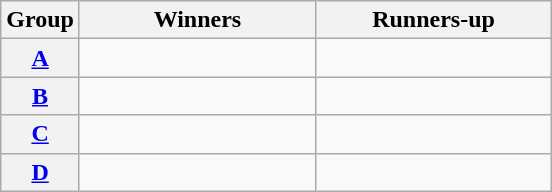<table class=wikitable>
<tr>
<th>Group</th>
<th width="150">Winners</th>
<th width="150">Runners-up</th>
</tr>
<tr>
<th><a href='#'>A</a></th>
<td></td>
<td></td>
</tr>
<tr>
<th><a href='#'>B</a></th>
<td></td>
<td></td>
</tr>
<tr>
<th><a href='#'>C</a></th>
<td></td>
<td></td>
</tr>
<tr>
<th><a href='#'>D</a></th>
<td></td>
<td></td>
</tr>
</table>
